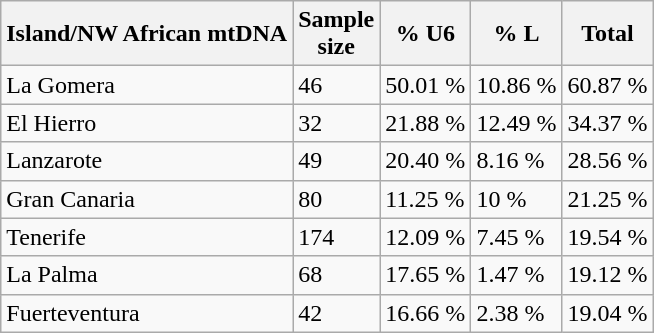<table class="wikitable sortable">
<tr>
<th>Island/NW African mtDNA</th>
<th>Sample<br>size</th>
<th>% U6</th>
<th>% L</th>
<th>Total</th>
</tr>
<tr>
<td>La Gomera</td>
<td>46</td>
<td>50.01 %</td>
<td>10.86 %</td>
<td>60.87 %</td>
</tr>
<tr>
<td>El Hierro</td>
<td>32</td>
<td>21.88 %</td>
<td>12.49 %</td>
<td>34.37 %</td>
</tr>
<tr>
<td>Lanzarote</td>
<td>49</td>
<td>20.40 %</td>
<td>8.16 %</td>
<td>28.56 %</td>
</tr>
<tr>
<td>Gran Canaria</td>
<td>80</td>
<td>11.25 %</td>
<td>10 %</td>
<td>21.25 %</td>
</tr>
<tr>
<td>Tenerife</td>
<td>174</td>
<td>12.09 %</td>
<td>7.45 %</td>
<td>19.54 %</td>
</tr>
<tr>
<td>La Palma</td>
<td>68</td>
<td>17.65 %</td>
<td>1.47 %</td>
<td>19.12 %</td>
</tr>
<tr>
<td>Fuerteventura</td>
<td>42</td>
<td>16.66 %</td>
<td>2.38 %</td>
<td>19.04 % </td>
</tr>
</table>
